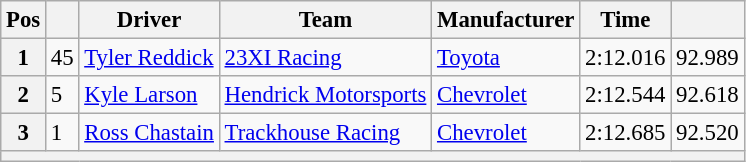<table class="wikitable" style="font-size:95%">
<tr>
<th>Pos</th>
<th></th>
<th>Driver</th>
<th>Team</th>
<th>Manufacturer</th>
<th>Time</th>
<th></th>
</tr>
<tr>
<th>1</th>
<td>45</td>
<td><a href='#'>Tyler Reddick</a></td>
<td><a href='#'>23XI Racing</a></td>
<td><a href='#'>Toyota</a></td>
<td>2:12.016</td>
<td>92.989</td>
</tr>
<tr>
<th>2</th>
<td>5</td>
<td><a href='#'>Kyle Larson</a></td>
<td><a href='#'>Hendrick Motorsports</a></td>
<td><a href='#'>Chevrolet</a></td>
<td>2:12.544</td>
<td>92.618</td>
</tr>
<tr>
<th>3</th>
<td>1</td>
<td><a href='#'>Ross Chastain</a></td>
<td><a href='#'>Trackhouse Racing</a></td>
<td><a href='#'>Chevrolet</a></td>
<td>2:12.685</td>
<td>92.520</td>
</tr>
<tr>
<th colspan="7"></th>
</tr>
</table>
